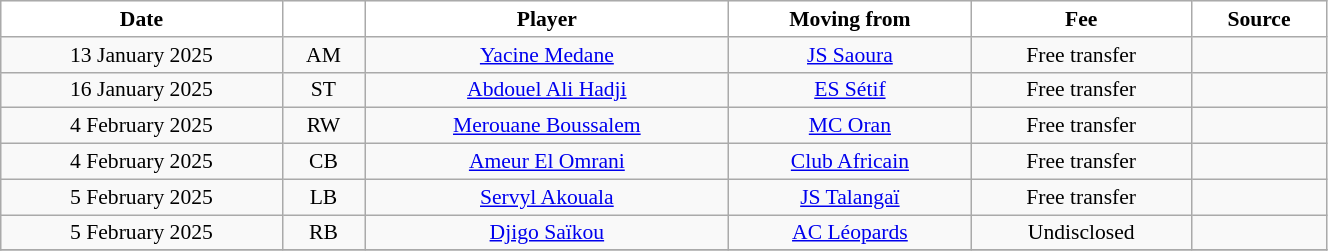<table class="wikitable sortable" style="width:70%; text-align:center; font-size:90%; text-align:centre;">
<tr>
<th style="background:white; color:black; text-align:center;">Date</th>
<th style="background:white; color:black; text-align:center;"></th>
<th style="background:white; color:black; text-align:center;">Player</th>
<th style="background:white; color:black; text-align:center;">Moving from</th>
<th style="background:white; color:black; text-align:center;">Fee</th>
<th style="background:white; color:black; text-align:center;">Source</th>
</tr>
<tr>
<td>13 January 2025</td>
<td>AM</td>
<td> <a href='#'>Yacine Medane</a></td>
<td><a href='#'>JS Saoura</a></td>
<td>Free transfer</td>
<td></td>
</tr>
<tr>
<td>16 January 2025</td>
<td>ST</td>
<td> <a href='#'>Abdouel Ali Hadji</a></td>
<td><a href='#'>ES Sétif</a></td>
<td>Free transfer</td>
<td></td>
</tr>
<tr>
<td>4 February 2025</td>
<td>RW</td>
<td> <a href='#'>Merouane Boussalem</a></td>
<td><a href='#'>MC Oran</a></td>
<td>Free transfer</td>
<td></td>
</tr>
<tr>
<td>4 February 2025</td>
<td>CB</td>
<td> <a href='#'>Ameur El Omrani</a></td>
<td> <a href='#'>Club Africain</a></td>
<td>Free transfer</td>
<td></td>
</tr>
<tr>
<td>5 February 2025</td>
<td>LB</td>
<td> <a href='#'>Servyl Akouala</a></td>
<td> <a href='#'>JS Talangaï</a></td>
<td>Free transfer</td>
<td></td>
</tr>
<tr>
<td>5 February 2025</td>
<td>RB</td>
<td> <a href='#'>Djigo Saïkou</a></td>
<td> <a href='#'>AC Léopards</a></td>
<td>Undisclosed</td>
<td></td>
</tr>
<tr>
</tr>
</table>
